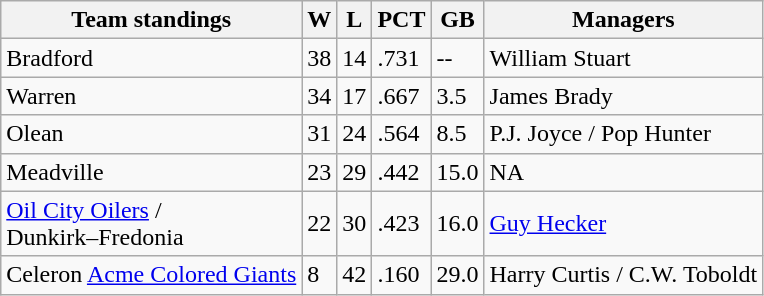<table class="wikitable">
<tr>
<th>Team standings</th>
<th>W</th>
<th>L</th>
<th>PCT</th>
<th>GB</th>
<th>Managers</th>
</tr>
<tr>
<td>Bradford</td>
<td>38</td>
<td>14</td>
<td>.731</td>
<td>--</td>
<td>William Stuart</td>
</tr>
<tr>
<td>Warren</td>
<td>34</td>
<td>17</td>
<td>.667</td>
<td>3.5</td>
<td>James Brady</td>
</tr>
<tr>
<td>Olean</td>
<td>31</td>
<td>24</td>
<td>.564</td>
<td>8.5</td>
<td>P.J. Joyce / Pop Hunter</td>
</tr>
<tr>
<td>Meadville</td>
<td>23</td>
<td>29</td>
<td>.442</td>
<td>15.0</td>
<td>NA</td>
</tr>
<tr>
<td><a href='#'>Oil City Oilers</a> /<br> Dunkirk–Fredonia</td>
<td>22</td>
<td>30</td>
<td>.423</td>
<td>16.0</td>
<td><a href='#'>Guy Hecker</a></td>
</tr>
<tr>
<td>Celeron <a href='#'>Acme Colored Giants</a></td>
<td>8</td>
<td>42</td>
<td>.160</td>
<td>29.0</td>
<td>Harry Curtis / C.W. Toboldt</td>
</tr>
</table>
